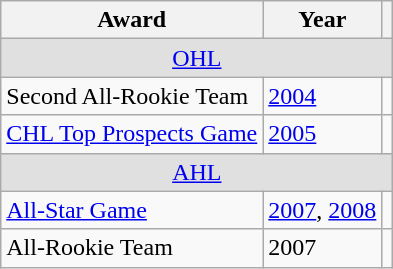<table class="wikitable">
<tr>
<th>Award</th>
<th>Year</th>
<th></th>
</tr>
<tr ALIGN="center" bgcolor="#e0e0e0">
<td colspan="3"><a href='#'>OHL</a></td>
</tr>
<tr>
<td>Second All-Rookie Team</td>
<td><a href='#'>2004</a></td>
<td></td>
</tr>
<tr>
<td><a href='#'>CHL Top Prospects Game</a></td>
<td><a href='#'>2005</a></td>
<td></td>
</tr>
<tr ALIGN="center" bgcolor="#e0e0e0">
<td colspan="3"><a href='#'>AHL</a></td>
</tr>
<tr>
<td><a href='#'>All-Star Game</a></td>
<td><a href='#'>2007</a>, <a href='#'>2008</a></td>
<td></td>
</tr>
<tr>
<td>All-Rookie Team</td>
<td>2007</td>
<td></td>
</tr>
</table>
